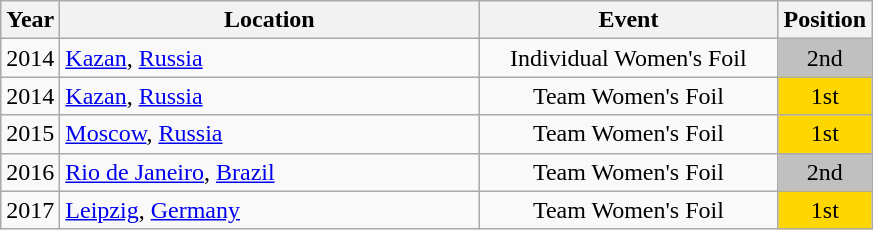<table class="wikitable" style="text-align:center;">
<tr>
<th>Year</th>
<th style="width:17em">Location</th>
<th style="width:12em">Event</th>
<th>Position</th>
</tr>
<tr>
<td>2014</td>
<td rowspan="1" align="left"> <a href='#'>Kazan</a>, <a href='#'>Russia</a></td>
<td>Individual Women's Foil</td>
<td bgcolor="silver">2nd</td>
</tr>
<tr>
<td>2014</td>
<td rowspan="1" align="left"> <a href='#'>Kazan</a>, <a href='#'>Russia</a></td>
<td>Team Women's Foil</td>
<td bgcolor="gold">1st</td>
</tr>
<tr>
<td>2015</td>
<td rowspan="1" align="left"> <a href='#'>Moscow</a>, <a href='#'>Russia</a></td>
<td>Team Women's Foil</td>
<td bgcolor="gold">1st</td>
</tr>
<tr>
<td>2016</td>
<td rowspan="1" align="left"> <a href='#'>Rio de Janeiro</a>, <a href='#'>Brazil</a></td>
<td>Team Women's Foil</td>
<td bgcolor="silver">2nd</td>
</tr>
<tr>
<td>2017</td>
<td rowspan="1" align="left"> <a href='#'>Leipzig</a>, <a href='#'>Germany</a></td>
<td>Team Women's Foil</td>
<td bgcolor="gold">1st</td>
</tr>
</table>
